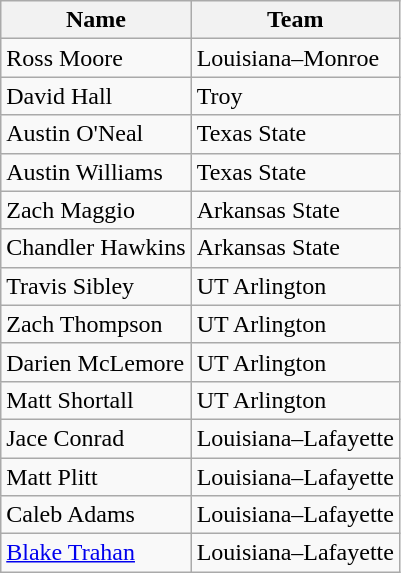<table class=wikitable>
<tr>
<th>Name</th>
<th>Team</th>
</tr>
<tr>
<td>Ross Moore</td>
<td>Louisiana–Monroe</td>
</tr>
<tr>
<td>David Hall</td>
<td>Troy</td>
</tr>
<tr>
<td>Austin O'Neal</td>
<td>Texas State</td>
</tr>
<tr>
<td>Austin Williams</td>
<td>Texas State</td>
</tr>
<tr>
<td>Zach Maggio</td>
<td>Arkansas State</td>
</tr>
<tr>
<td>Chandler Hawkins</td>
<td>Arkansas State</td>
</tr>
<tr>
<td>Travis Sibley</td>
<td>UT Arlington</td>
</tr>
<tr>
<td>Zach Thompson</td>
<td>UT Arlington</td>
</tr>
<tr>
<td>Darien McLemore</td>
<td>UT Arlington</td>
</tr>
<tr>
<td>Matt Shortall</td>
<td>UT Arlington</td>
</tr>
<tr>
<td>Jace Conrad</td>
<td>Louisiana–Lafayette</td>
</tr>
<tr>
<td>Matt Plitt</td>
<td>Louisiana–Lafayette</td>
</tr>
<tr>
<td>Caleb Adams</td>
<td>Louisiana–Lafayette</td>
</tr>
<tr>
<td><a href='#'>Blake Trahan</a></td>
<td>Louisiana–Lafayette</td>
</tr>
</table>
